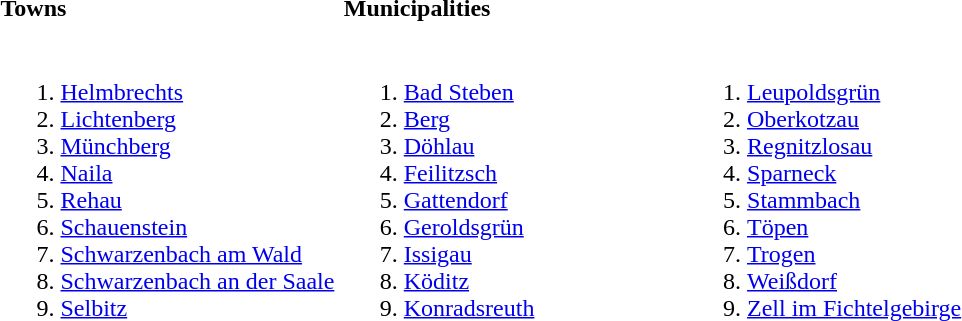<table>
<tr>
<th align=left width=33%>Towns</th>
<th align=left width=33%>Municipalities</th>
<th align=left width=33%></th>
</tr>
<tr valign=top>
<td><br><ol><li><a href='#'>Helmbrechts</a></li><li><a href='#'>Lichtenberg</a></li><li><a href='#'>Münchberg</a></li><li><a href='#'>Naila</a></li><li><a href='#'>Rehau</a></li><li><a href='#'>Schauenstein</a></li><li><a href='#'>Schwarzenbach am Wald</a></li><li><a href='#'>Schwarzenbach an der Saale</a></li><li><a href='#'>Selbitz</a></li></ol></td>
<td><br><ol><li><a href='#'>Bad Steben</a></li><li><a href='#'>Berg</a></li><li><a href='#'>Döhlau</a></li><li><a href='#'>Feilitzsch</a></li><li><a href='#'>Gattendorf</a></li><li><a href='#'>Geroldsgrün</a></li><li><a href='#'>Issigau</a></li><li><a href='#'>Köditz</a></li><li><a href='#'>Konradsreuth</a></li></ol></td>
<td><br><ol>
<li><a href='#'>Leupoldsgrün</a>
<li><a href='#'>Oberkotzau</a>
<li><a href='#'>Regnitzlosau</a>
<li><a href='#'>Sparneck</a>
<li><a href='#'>Stammbach</a>
<li><a href='#'>Töpen</a>
<li><a href='#'>Trogen</a>
<li><a href='#'>Weißdorf</a>
<li><a href='#'>Zell im Fichtelgebirge</a>
</ol></td>
</tr>
</table>
